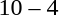<table style="text-align:center">
<tr>
<th width=200></th>
<th width=100></th>
<th width=200></th>
</tr>
<tr>
<td align=right><strong></strong></td>
<td>10 – 4</td>
<td align=left></td>
</tr>
</table>
